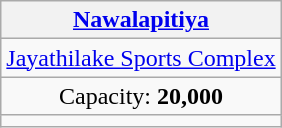<table class="wikitable" style="margin:1em auto; text-align:center">
<tr>
<th><a href='#'>Nawalapitiya</a></th>
</tr>
<tr>
<td><a href='#'>Jayathilake Sports Complex</a></td>
</tr>
<tr>
<td>Capacity: <strong>20,000</strong></td>
</tr>
<tr>
<td></td>
</tr>
</table>
